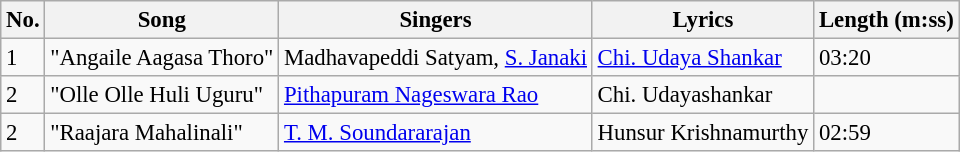<table class="wikitable" style="font-size:95%;">
<tr>
<th>No.</th>
<th>Song</th>
<th>Singers</th>
<th>Lyrics</th>
<th>Length (m:ss)</th>
</tr>
<tr>
<td>1</td>
<td>"Angaile Aagasa Thoro"</td>
<td>Madhavapeddi Satyam, <a href='#'>S. Janaki</a></td>
<td><a href='#'>Chi. Udaya Shankar</a></td>
<td>03:20</td>
</tr>
<tr>
<td>2</td>
<td>"Olle Olle Huli Uguru"</td>
<td><a href='#'>Pithapuram Nageswara Rao</a></td>
<td>Chi. Udayashankar</td>
<td></td>
</tr>
<tr>
<td>2</td>
<td>"Raajara Mahalinali"</td>
<td><a href='#'>T. M. Soundararajan</a></td>
<td>Hunsur Krishnamurthy</td>
<td>02:59</td>
</tr>
</table>
